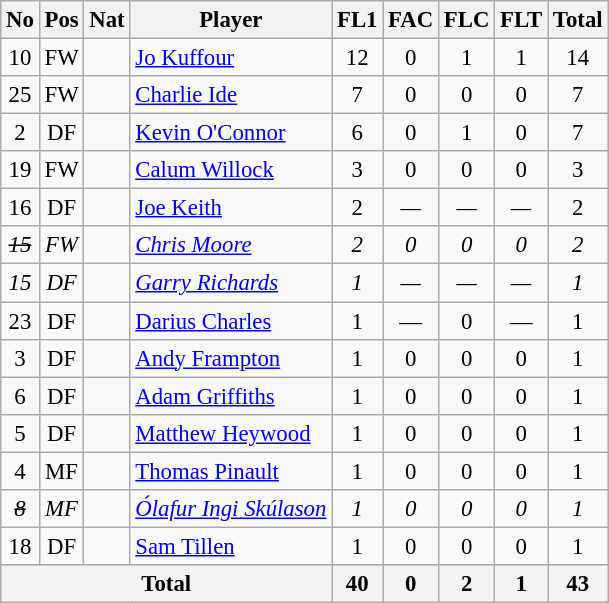<table class="wikitable"  style="text-align:center; border:1px #aaa solid; font-size:95%;">
<tr>
<th>No</th>
<th>Pos</th>
<th>Nat</th>
<th>Player</th>
<th>FL1</th>
<th>FAC</th>
<th>FLC</th>
<th>FLT</th>
<th>Total</th>
</tr>
<tr>
<td>10</td>
<td>FW</td>
<td></td>
<td style="text-align:left;"><a href='#'>Jo Kuffour</a></td>
<td>12</td>
<td>0</td>
<td>1</td>
<td>1</td>
<td>14</td>
</tr>
<tr>
<td>25</td>
<td>FW</td>
<td></td>
<td style="text-align:left;"><a href='#'>Charlie Ide</a></td>
<td>7</td>
<td>0</td>
<td>0</td>
<td>0</td>
<td>7</td>
</tr>
<tr>
<td>2</td>
<td>DF</td>
<td></td>
<td style="text-align:left;"><a href='#'>Kevin O'Connor</a></td>
<td>6</td>
<td>0</td>
<td>1</td>
<td>0</td>
<td>7</td>
</tr>
<tr>
<td>19</td>
<td>FW</td>
<td></td>
<td style="text-align:left;"><a href='#'>Calum Willock</a></td>
<td>3</td>
<td>0</td>
<td>0</td>
<td>0</td>
<td>3</td>
</tr>
<tr>
<td>16</td>
<td>DF</td>
<td></td>
<td style="text-align:left;"><a href='#'>Joe Keith</a></td>
<td>2</td>
<td><em>—</em></td>
<td><em>—</em></td>
<td><em>—</em></td>
<td>2</td>
</tr>
<tr>
<td><em><s>15</s></em></td>
<td><em>FW</em></td>
<td><em></em></td>
<td style="text-align:left;"><a href='#'><em>Chris Moore</em></a></td>
<td><em>2</em></td>
<td><em>0</em></td>
<td><em>0</em></td>
<td><em>0</em></td>
<td><em>2</em></td>
</tr>
<tr>
<td><em>15</em></td>
<td><em>DF</em></td>
<td><em></em></td>
<td style="text-align:left;"><em><a href='#'>Garry Richards</a></em></td>
<td><em>1</em></td>
<td><em>—</em></td>
<td><em>—</em></td>
<td><em>—</em></td>
<td><em>1</em></td>
</tr>
<tr>
<td>23</td>
<td>DF</td>
<td></td>
<td style="text-align:left;"><a href='#'>Darius Charles</a></td>
<td>1</td>
<td>—</td>
<td>0</td>
<td>—</td>
<td>1</td>
</tr>
<tr>
<td>3</td>
<td>DF</td>
<td></td>
<td style="text-align:left;"><a href='#'>Andy Frampton</a></td>
<td>1</td>
<td>0</td>
<td>0</td>
<td>0</td>
<td>1</td>
</tr>
<tr>
<td>6</td>
<td>DF</td>
<td></td>
<td style="text-align:left;"><a href='#'>Adam Griffiths</a></td>
<td>1</td>
<td>0</td>
<td>0</td>
<td>0</td>
<td>1</td>
</tr>
<tr>
<td>5</td>
<td>DF</td>
<td></td>
<td style="text-align:left;"><a href='#'>Matthew Heywood</a></td>
<td>1</td>
<td>0</td>
<td>0</td>
<td>0</td>
<td>1</td>
</tr>
<tr>
<td>4</td>
<td>MF</td>
<td></td>
<td style="text-align:left;"><a href='#'>Thomas Pinault</a></td>
<td>1</td>
<td>0</td>
<td>0</td>
<td>0</td>
<td>1</td>
</tr>
<tr>
<td><em><s>8</s></em></td>
<td><em>MF</em></td>
<td><em></em></td>
<td style="text-align:left;"><em><a href='#'>Ólafur Ingi Skúlason</a></em></td>
<td><em>1</em></td>
<td><em>0</em></td>
<td><em>0</em></td>
<td><em>0</em></td>
<td><em>1</em></td>
</tr>
<tr>
<td>18</td>
<td>DF</td>
<td></td>
<td style="text-align:left;"><a href='#'>Sam Tillen</a></td>
<td>1</td>
<td>0</td>
<td>0</td>
<td>0</td>
<td>1</td>
</tr>
<tr>
<th colspan="4">Total</th>
<th>40</th>
<th>0</th>
<th>2</th>
<th>1</th>
<th>43</th>
</tr>
</table>
